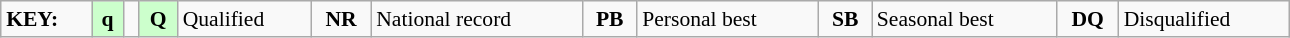<table class="wikitable" style="margin:0.5em auto; font-size:90%;position:relative;" width=68%>
<tr>
<td><strong>KEY:</strong></td>
<td bgcolor=ccffcc align=center><strong>q</strong></td>
<td></td>
<td bgcolor=ccffcc align=center><strong>Q</strong></td>
<td>Qualified</td>
<td align=center><strong>NR</strong></td>
<td>National record</td>
<td align=center><strong>PB</strong></td>
<td>Personal best</td>
<td align=center><strong>SB</strong></td>
<td>Seasonal best</td>
<td align=center><strong>DQ</strong></td>
<td>Disqualified</td>
</tr>
</table>
